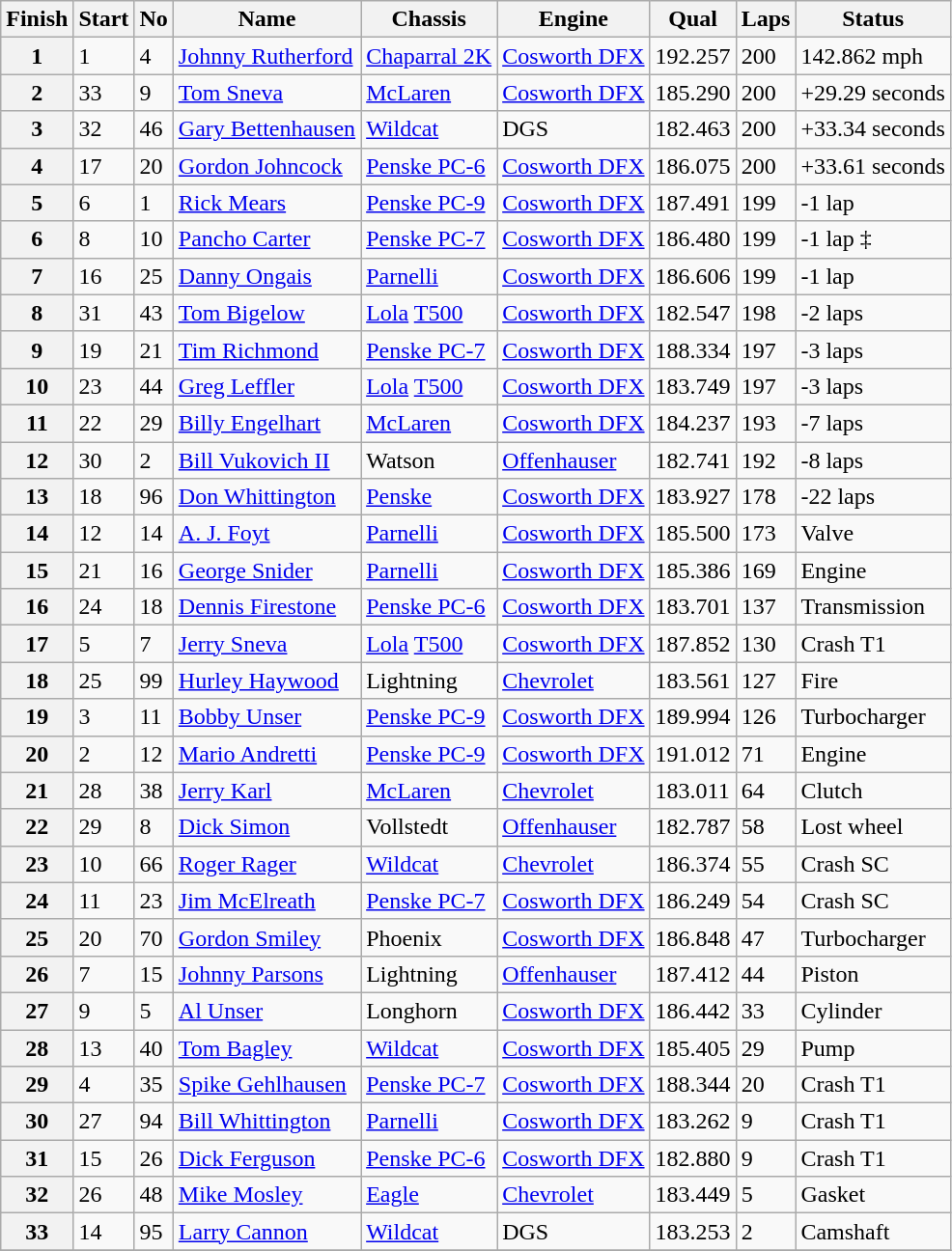<table class="wikitable">
<tr>
<th>Finish</th>
<th>Start</th>
<th>No</th>
<th>Name</th>
<th>Chassis</th>
<th>Engine</th>
<th>Qual</th>
<th>Laps</th>
<th>Status</th>
</tr>
<tr>
<th>1</th>
<td>1</td>
<td>4</td>
<td> <a href='#'>Johnny Rutherford</a> <strong></strong></td>
<td><a href='#'>Chaparral 2K</a></td>
<td><a href='#'>Cosworth DFX</a></td>
<td>192.257</td>
<td>200</td>
<td>142.862 mph</td>
</tr>
<tr>
<th>2</th>
<td>33</td>
<td>9</td>
<td> <a href='#'>Tom Sneva</a></td>
<td><a href='#'>McLaren</a></td>
<td><a href='#'>Cosworth DFX</a></td>
<td>185.290</td>
<td>200</td>
<td>+29.29 seconds</td>
</tr>
<tr>
<th>3</th>
<td>32</td>
<td>46</td>
<td> <a href='#'>Gary Bettenhausen</a></td>
<td><a href='#'>Wildcat</a></td>
<td>DGS</td>
<td>182.463</td>
<td>200</td>
<td>+33.34 seconds</td>
</tr>
<tr>
<th>4</th>
<td>17</td>
<td>20</td>
<td> <a href='#'>Gordon Johncock</a> <strong></strong></td>
<td><a href='#'>Penske PC-6</a></td>
<td><a href='#'>Cosworth DFX</a></td>
<td>186.075</td>
<td>200</td>
<td>+33.61 seconds</td>
</tr>
<tr>
<th>5</th>
<td>6</td>
<td>1</td>
<td> <a href='#'>Rick Mears</a> <strong></strong></td>
<td><a href='#'>Penske PC-9</a></td>
<td><a href='#'>Cosworth DFX</a></td>
<td>187.491</td>
<td>199</td>
<td>-1 lap</td>
</tr>
<tr>
<th>6</th>
<td>8</td>
<td>10</td>
<td> <a href='#'>Pancho Carter</a></td>
<td><a href='#'>Penske PC-7</a></td>
<td><a href='#'>Cosworth DFX</a></td>
<td>186.480</td>
<td>199</td>
<td>-1 lap ‡</td>
</tr>
<tr>
<th>7</th>
<td>16</td>
<td>25</td>
<td> <a href='#'>Danny Ongais</a></td>
<td><a href='#'>Parnelli</a></td>
<td><a href='#'>Cosworth DFX</a></td>
<td>186.606</td>
<td>199</td>
<td>-1 lap</td>
</tr>
<tr>
<th>8</th>
<td>31</td>
<td>43</td>
<td> <a href='#'>Tom Bigelow</a></td>
<td><a href='#'>Lola</a> <a href='#'>T500</a></td>
<td><a href='#'>Cosworth DFX</a></td>
<td>182.547</td>
<td>198</td>
<td>-2 laps</td>
</tr>
<tr>
<th>9</th>
<td>19</td>
<td>21</td>
<td> <a href='#'>Tim Richmond</a> <strong></strong></td>
<td><a href='#'>Penske PC-7</a></td>
<td><a href='#'>Cosworth DFX</a></td>
<td>188.334</td>
<td>197</td>
<td>-3 laps</td>
</tr>
<tr>
<th>10</th>
<td>23</td>
<td>44</td>
<td> <a href='#'>Greg Leffler</a> <strong></strong></td>
<td><a href='#'>Lola</a> <a href='#'>T500</a></td>
<td><a href='#'>Cosworth DFX</a></td>
<td>183.749</td>
<td>197</td>
<td>-3 laps</td>
</tr>
<tr>
<th>11</th>
<td>22</td>
<td>29</td>
<td> <a href='#'>Billy Engelhart</a> <strong></strong></td>
<td><a href='#'>McLaren</a></td>
<td><a href='#'>Cosworth DFX</a></td>
<td>184.237</td>
<td>193</td>
<td>-7 laps</td>
</tr>
<tr>
<th>12</th>
<td>30</td>
<td>2</td>
<td> <a href='#'>Bill Vukovich II</a></td>
<td>Watson</td>
<td><a href='#'>Offenhauser</a></td>
<td>182.741</td>
<td>192</td>
<td>-8 laps</td>
</tr>
<tr>
<th>13</th>
<td>18</td>
<td>96</td>
<td> <a href='#'>Don Whittington</a> <strong></strong></td>
<td><a href='#'>Penske</a></td>
<td><a href='#'>Cosworth DFX</a></td>
<td>183.927</td>
<td>178</td>
<td>-22 laps</td>
</tr>
<tr>
<th>14</th>
<td>12</td>
<td>14</td>
<td> <a href='#'>A. J. Foyt</a> <strong></strong></td>
<td><a href='#'>Parnelli</a></td>
<td><a href='#'>Cosworth DFX</a></td>
<td>185.500</td>
<td>173</td>
<td>Valve</td>
</tr>
<tr>
<th>15</th>
<td>21</td>
<td>16</td>
<td> <a href='#'>George Snider</a></td>
<td><a href='#'>Parnelli</a></td>
<td><a href='#'>Cosworth DFX</a></td>
<td>185.386</td>
<td>169</td>
<td>Engine</td>
</tr>
<tr>
<th>16</th>
<td>24</td>
<td>18</td>
<td> <a href='#'>Dennis Firestone</a> <strong></strong></td>
<td><a href='#'>Penske PC-6</a></td>
<td><a href='#'>Cosworth DFX</a></td>
<td>183.701</td>
<td>137</td>
<td>Transmission</td>
</tr>
<tr>
<th>17</th>
<td>5</td>
<td>7</td>
<td> <a href='#'>Jerry Sneva</a></td>
<td><a href='#'>Lola</a> <a href='#'>T500</a></td>
<td><a href='#'>Cosworth DFX</a></td>
<td>187.852</td>
<td>130</td>
<td>Crash T1</td>
</tr>
<tr>
<th>18</th>
<td>25</td>
<td>99</td>
<td> <a href='#'>Hurley Haywood</a> <strong></strong></td>
<td>Lightning</td>
<td><a href='#'>Chevrolet</a></td>
<td>183.561</td>
<td>127</td>
<td>Fire</td>
</tr>
<tr>
<th>19</th>
<td>3</td>
<td>11</td>
<td> <a href='#'>Bobby Unser</a> <strong></strong></td>
<td><a href='#'>Penske PC-9</a></td>
<td><a href='#'>Cosworth DFX</a></td>
<td>189.994</td>
<td>126</td>
<td>Turbocharger</td>
</tr>
<tr>
<th>20</th>
<td>2</td>
<td>12</td>
<td> <a href='#'>Mario Andretti</a> <strong></strong></td>
<td><a href='#'>Penske PC-9</a></td>
<td><a href='#'>Cosworth DFX</a></td>
<td>191.012</td>
<td>71</td>
<td>Engine</td>
</tr>
<tr>
<th>21</th>
<td>28</td>
<td>38</td>
<td> <a href='#'>Jerry Karl</a></td>
<td><a href='#'>McLaren</a></td>
<td><a href='#'>Chevrolet</a></td>
<td>183.011</td>
<td>64</td>
<td>Clutch</td>
</tr>
<tr>
<th>22</th>
<td>29</td>
<td>8</td>
<td> <a href='#'>Dick Simon</a></td>
<td>Vollstedt</td>
<td><a href='#'>Offenhauser</a></td>
<td>182.787</td>
<td>58</td>
<td>Lost wheel</td>
</tr>
<tr>
<th>23</th>
<td>10</td>
<td>66</td>
<td> <a href='#'>Roger Rager</a> <strong></strong></td>
<td><a href='#'>Wildcat</a></td>
<td><a href='#'>Chevrolet</a></td>
<td>186.374</td>
<td>55</td>
<td>Crash SC</td>
</tr>
<tr>
<th>24</th>
<td>11</td>
<td>23</td>
<td> <a href='#'>Jim McElreath</a></td>
<td><a href='#'>Penske PC-7</a></td>
<td><a href='#'>Cosworth DFX</a></td>
<td>186.249</td>
<td>54</td>
<td>Crash SC</td>
</tr>
<tr>
<th>25</th>
<td>20</td>
<td>70</td>
<td> <a href='#'>Gordon Smiley</a> <strong></strong></td>
<td>Phoenix</td>
<td><a href='#'>Cosworth DFX</a></td>
<td>186.848</td>
<td>47</td>
<td>Turbocharger</td>
</tr>
<tr>
<th>26</th>
<td>7</td>
<td>15</td>
<td> <a href='#'>Johnny Parsons</a></td>
<td>Lightning</td>
<td><a href='#'>Offenhauser</a></td>
<td>187.412</td>
<td>44</td>
<td>Piston</td>
</tr>
<tr>
<th>27</th>
<td>9</td>
<td>5</td>
<td> <a href='#'>Al Unser</a> <strong></strong></td>
<td>Longhorn</td>
<td><a href='#'>Cosworth DFX</a></td>
<td>186.442</td>
<td>33</td>
<td>Cylinder</td>
</tr>
<tr>
<th>28</th>
<td>13</td>
<td>40</td>
<td> <a href='#'>Tom Bagley</a></td>
<td><a href='#'>Wildcat</a></td>
<td><a href='#'>Cosworth DFX</a></td>
<td>185.405</td>
<td>29</td>
<td>Pump</td>
</tr>
<tr>
<th>29</th>
<td>4</td>
<td>35</td>
<td> <a href='#'>Spike Gehlhausen</a></td>
<td><a href='#'>Penske PC-7</a></td>
<td><a href='#'>Cosworth DFX</a></td>
<td>188.344</td>
<td>20</td>
<td>Crash T1</td>
</tr>
<tr>
<th>30</th>
<td>27</td>
<td>94</td>
<td> <a href='#'>Bill Whittington</a> <strong></strong></td>
<td><a href='#'>Parnelli</a></td>
<td><a href='#'>Cosworth DFX</a></td>
<td>183.262</td>
<td>9</td>
<td>Crash T1</td>
</tr>
<tr>
<th>31</th>
<td>15</td>
<td>26</td>
<td> <a href='#'>Dick Ferguson</a> <strong></strong></td>
<td><a href='#'>Penske PC-6</a></td>
<td><a href='#'>Cosworth DFX</a></td>
<td>182.880</td>
<td>9</td>
<td>Crash T1</td>
</tr>
<tr>
<th>32</th>
<td>26</td>
<td>48</td>
<td> <a href='#'>Mike Mosley</a></td>
<td><a href='#'>Eagle</a></td>
<td><a href='#'>Chevrolet</a></td>
<td>183.449</td>
<td>5</td>
<td>Gasket</td>
</tr>
<tr>
<th>33</th>
<td>14</td>
<td>95</td>
<td> <a href='#'>Larry Cannon</a></td>
<td><a href='#'>Wildcat</a></td>
<td>DGS</td>
<td>183.253</td>
<td>2</td>
<td>Camshaft</td>
</tr>
<tr>
</tr>
</table>
